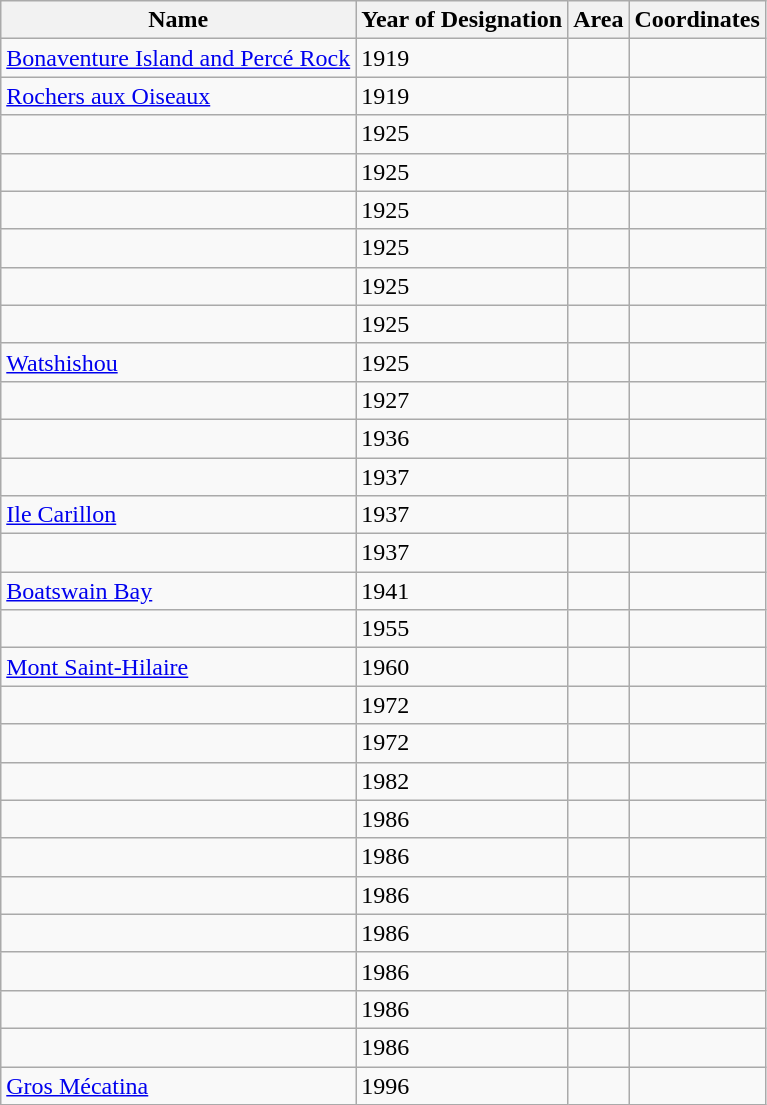<table class="wikitable sortable" margin:auto;">
<tr>
<th>Name</th>
<th>Year of Designation</th>
<th>Area</th>
<th>Coordinates</th>
</tr>
<tr>
<td><a href='#'>Bonaventure Island and Percé Rock</a></td>
<td>1919</td>
<td align=right></td>
<td></td>
</tr>
<tr>
<td><a href='#'>Rochers aux Oiseaux</a></td>
<td>1919</td>
<td align=right></td>
<td></td>
</tr>
<tr>
<td></td>
<td>1925</td>
<td align=right></td>
<td></td>
</tr>
<tr>
<td></td>
<td>1925</td>
<td align=right></td>
<td></td>
</tr>
<tr>
<td></td>
<td>1925</td>
<td align=right></td>
<td></td>
</tr>
<tr>
<td></td>
<td>1925</td>
<td align=right></td>
<td></td>
</tr>
<tr>
<td></td>
<td>1925</td>
<td align=right></td>
<td></td>
</tr>
<tr>
<td></td>
<td>1925</td>
<td align=right></td>
<td></td>
</tr>
<tr>
<td><a href='#'>Watshishou</a></td>
<td>1925</td>
<td align=right></td>
<td></td>
</tr>
<tr>
<td></td>
<td>1927</td>
<td align=right></td>
<td></td>
</tr>
<tr>
<td></td>
<td>1936</td>
<td align=right></td>
<td></td>
</tr>
<tr>
<td></td>
<td>1937</td>
<td align=right></td>
<td></td>
</tr>
<tr>
<td><a href='#'>Ile Carillon</a></td>
<td>1937</td>
<td align=right></td>
<td></td>
</tr>
<tr>
<td></td>
<td>1937</td>
<td align=right></td>
<td></td>
</tr>
<tr>
<td><a href='#'>Boatswain Bay</a></td>
<td>1941</td>
<td align=right></td>
<td></td>
</tr>
<tr>
<td></td>
<td>1955</td>
<td align=right></td>
<td></td>
</tr>
<tr>
<td><a href='#'>Mont Saint-Hilaire</a></td>
<td>1960</td>
<td align=right></td>
<td></td>
</tr>
<tr>
<td></td>
<td>1972</td>
<td align=right></td>
<td></td>
</tr>
<tr>
<td></td>
<td>1972</td>
<td align=right></td>
<td></td>
</tr>
<tr>
<td></td>
<td>1982</td>
<td align=right></td>
<td></td>
</tr>
<tr>
<td></td>
<td>1986</td>
<td align=right></td>
<td></td>
</tr>
<tr>
<td></td>
<td>1986</td>
<td align=right></td>
<td></td>
</tr>
<tr>
<td></td>
<td>1986</td>
<td align=right></td>
<td></td>
</tr>
<tr>
<td></td>
<td>1986</td>
<td align=right></td>
<td></td>
</tr>
<tr>
<td></td>
<td>1986</td>
<td align=right></td>
<td></td>
</tr>
<tr>
<td></td>
<td>1986</td>
<td align=right></td>
<td></td>
</tr>
<tr>
<td></td>
<td>1986</td>
<td align=right></td>
<td></td>
</tr>
<tr>
<td><a href='#'>Gros Mécatina</a></td>
<td>1996</td>
<td align=right></td>
<td></td>
</tr>
</table>
